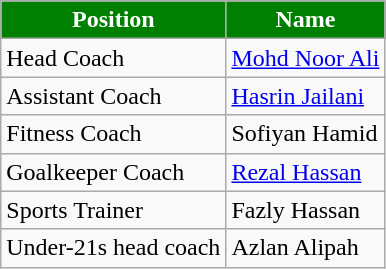<table class="wikitable">
<tr>
<th style="background-color:green; color:white;">Position</th>
<th style="background-color:green; color:white;">Name</th>
</tr>
<tr>
<td>Head Coach</td>
<td><strong></strong> <a href='#'>Mohd Noor Ali</a></td>
</tr>
<tr>
<td>Assistant Coach</td>
<td><strong></strong> <a href='#'>Hasrin Jailani</a></td>
</tr>
<tr>
<td>Fitness Coach</td>
<td><strong></strong> Sofiyan Hamid</td>
</tr>
<tr>
<td>Goalkeeper Coach</td>
<td><strong></strong> <a href='#'>Rezal Hassan</a></td>
</tr>
<tr>
<td>Sports Trainer</td>
<td><strong></strong> Fazly Hassan</td>
</tr>
<tr>
<td>Under-21s head coach</td>
<td><strong></strong> Azlan Alipah</td>
</tr>
</table>
